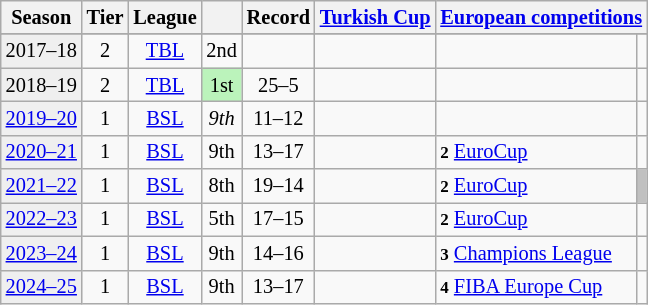<table class="wikitable" style="font-size:85%">
<tr>
<th>Season</th>
<th>Tier</th>
<th>League</th>
<th></th>
<th>Record</th>
<th><a href='#'>Turkish Cup</a></th>
<th colspan=3><a href='#'>European competitions</a></th>
</tr>
<tr>
</tr>
<tr>
<td style="background:#efefef;">2017–18</td>
<td align="center">2</td>
<td align="center"><a href='#'>TBL</a></td>
<td align="center">2nd</td>
<td align="center"></td>
<td></td>
<td></td>
<td></td>
</tr>
<tr>
<td style="background:#efefef;">2018–19</td>
<td align="center">2</td>
<td align="center"><a href='#'>TBL</a></td>
<td align="center" bgcolor=#BBF3BB>1st</td>
<td align="center">25–5</td>
<td></td>
<td></td>
<td></td>
</tr>
<tr>
<td style="background:#efefef;"><a href='#'>2019–20</a></td>
<td align="center">1</td>
<td align="center"><a href='#'>BSL</a></td>
<td align="center"><em>9th</em></td>
<td align="center">11–12</td>
<td></td>
<td></td>
<td></td>
</tr>
<tr>
<td style="background:#efefef;"><a href='#'>2020–21</a></td>
<td align="center">1</td>
<td align="center"><a href='#'>BSL</a></td>
<td align="center">9th</td>
<td align="center">13–17</td>
<td></td>
<td align=left><small><strong>2</strong></small> <a href='#'>EuroCup</a></td>
<td align=center></td>
</tr>
<tr>
<td style="background:#efefef;"><a href='#'>2021–22</a></td>
<td align="center">1</td>
<td align="center"><a href='#'>BSL</a></td>
<td align="center">8th</td>
<td align="center">19–14</td>
<td></td>
<td align=left><small><strong>2</strong></small> <a href='#'>EuroCup</a></td>
<td bgcolor=silver align=center></td>
</tr>
<tr>
<td style="background:#efefef;"><a href='#'>2022–23</a></td>
<td align="center">1</td>
<td align="center"><a href='#'>BSL</a></td>
<td align="center">5th</td>
<td align="center">17–15</td>
<td></td>
<td align=left><small><strong>2</strong></small> <a href='#'>EuroCup</a></td>
<td align=center></td>
</tr>
<tr>
<td style="background:#efefef;"><a href='#'>2023–24</a></td>
<td align="center">1</td>
<td align="center"><a href='#'>BSL</a></td>
<td align="center">9th</td>
<td align="center">14–16</td>
<td></td>
<td align=left><small><strong>3</strong></small> <a href='#'>Champions League</a></td>
<td align=center></td>
</tr>
<tr>
<td style="background:#efefef;"><a href='#'>2024–25</a></td>
<td align="center">1</td>
<td align="center"><a href='#'>BSL</a></td>
<td align="center">9th</td>
<td align="center">13–17</td>
<td></td>
<td align=left><small><strong>4</strong></small> <a href='#'>FIBA Europe Cup</a></td>
<td align=center></td>
</tr>
</table>
